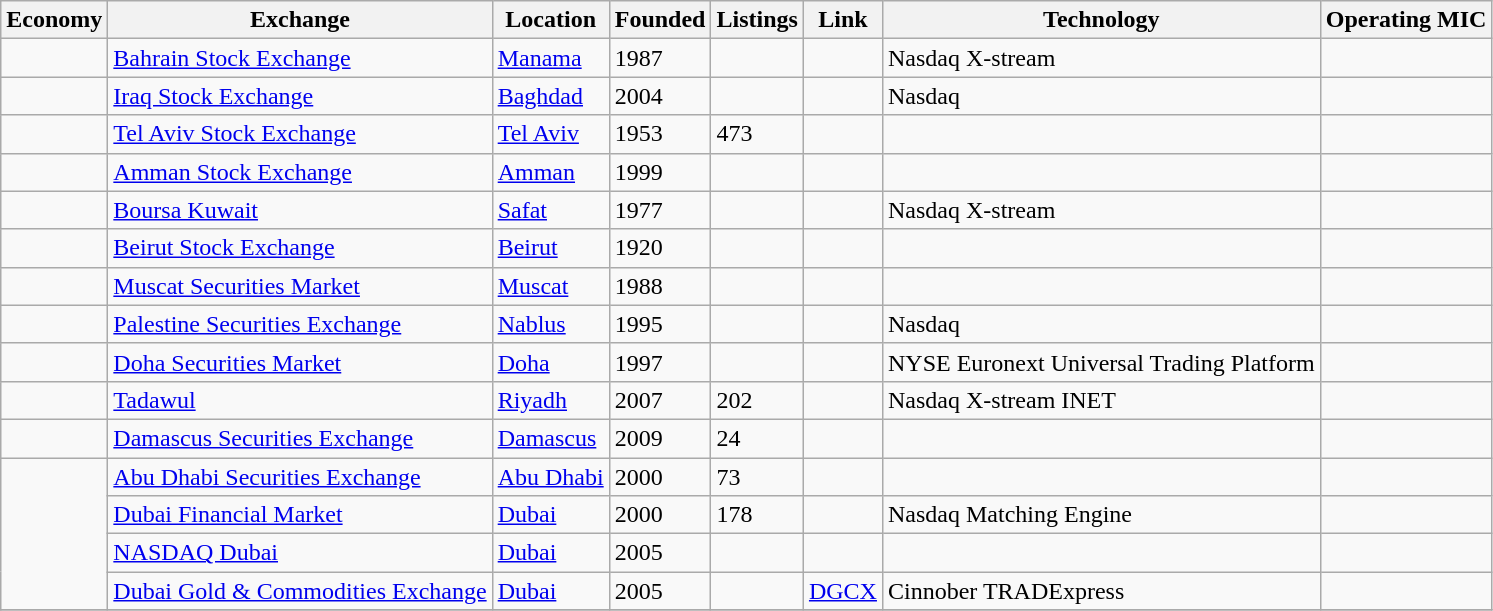<table class="wikitable sortable static-row-numbers static-row-header-text">
<tr>
<th>Economy</th>
<th>Exchange</th>
<th>Location</th>
<th>Founded</th>
<th>Listings</th>
<th>Link</th>
<th>Technology</th>
<th>Operating MIC</th>
</tr>
<tr>
<td></td>
<td><a href='#'>Bahrain Stock Exchange</a></td>
<td><a href='#'>Manama</a></td>
<td>1987</td>
<td></td>
<td></td>
<td>Nasdaq X-stream</td>
<td></td>
</tr>
<tr>
<td></td>
<td><a href='#'>Iraq Stock Exchange</a></td>
<td><a href='#'>Baghdad</a></td>
<td>2004</td>
<td></td>
<td></td>
<td>Nasdaq</td>
<td></td>
</tr>
<tr>
<td></td>
<td><a href='#'>Tel Aviv Stock Exchange</a></td>
<td><a href='#'>Tel Aviv</a></td>
<td>1953</td>
<td>473</td>
<td></td>
<td></td>
<td></td>
</tr>
<tr>
<td></td>
<td><a href='#'>Amman Stock Exchange</a></td>
<td><a href='#'>Amman</a></td>
<td>1999</td>
<td></td>
<td></td>
<td></td>
<td></td>
</tr>
<tr>
<td></td>
<td><a href='#'>Boursa Kuwait</a></td>
<td><a href='#'>Safat</a></td>
<td>1977</td>
<td></td>
<td></td>
<td>Nasdaq X-stream</td>
<td></td>
</tr>
<tr>
<td></td>
<td><a href='#'>Beirut Stock Exchange</a></td>
<td><a href='#'>Beirut</a></td>
<td>1920</td>
<td></td>
<td></td>
<td></td>
<td></td>
</tr>
<tr>
<td></td>
<td><a href='#'>Muscat Securities Market</a></td>
<td><a href='#'>Muscat</a></td>
<td>1988</td>
<td></td>
<td></td>
<td></td>
<td></td>
</tr>
<tr>
<td></td>
<td><a href='#'>Palestine Securities Exchange</a></td>
<td><a href='#'>Nablus</a></td>
<td>1995</td>
<td></td>
<td></td>
<td>Nasdaq </td>
<td></td>
</tr>
<tr>
<td></td>
<td><a href='#'>Doha Securities Market</a></td>
<td><a href='#'>Doha</a></td>
<td>1997</td>
<td></td>
<td></td>
<td>NYSE Euronext Universal Trading Platform</td>
<td></td>
</tr>
<tr>
<td></td>
<td><a href='#'>Tadawul</a></td>
<td><a href='#'>Riyadh</a></td>
<td>2007</td>
<td>202</td>
<td></td>
<td>Nasdaq X-stream INET</td>
<td></td>
</tr>
<tr>
<td></td>
<td><a href='#'>Damascus Securities Exchange</a></td>
<td><a href='#'>Damascus</a></td>
<td>2009</td>
<td>24</td>
<td></td>
<td></td>
<td></td>
</tr>
<tr>
<td rowspan="4"></td>
<td><a href='#'>Abu Dhabi Securities Exchange</a></td>
<td><a href='#'>Abu Dhabi</a></td>
<td>2000</td>
<td>73</td>
<td></td>
<td></td>
<td></td>
</tr>
<tr>
<td><a href='#'>Dubai Financial Market</a></td>
<td><a href='#'>Dubai</a></td>
<td>2000</td>
<td>178</td>
<td></td>
<td>Nasdaq Matching Engine</td>
<td></td>
</tr>
<tr>
<td><a href='#'>NASDAQ Dubai</a></td>
<td><a href='#'>Dubai</a></td>
<td>2005</td>
<td></td>
<td></td>
<td></td>
<td></td>
</tr>
<tr>
<td><a href='#'>Dubai Gold & Commodities Exchange</a></td>
<td><a href='#'>Dubai</a></td>
<td>2005</td>
<td></td>
<td><a href='#'>DGCX</a></td>
<td>Cinnober TRADExpress</td>
<td></td>
</tr>
<tr>
</tr>
</table>
